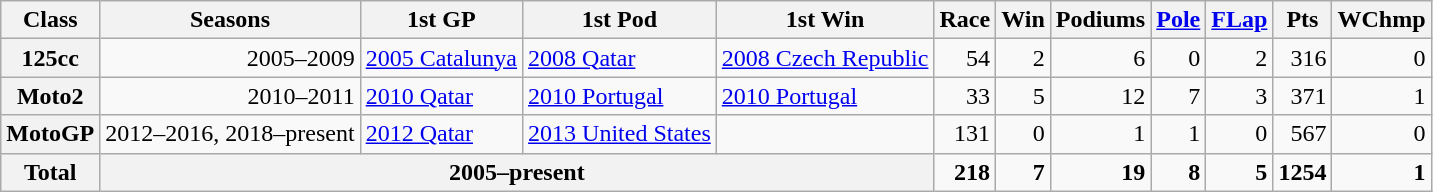<table class="wikitable" style=text-align:right>
<tr>
<th>Class</th>
<th>Seasons</th>
<th>1st GP</th>
<th>1st Pod</th>
<th>1st Win</th>
<th>Race</th>
<th>Win</th>
<th>Podiums</th>
<th><a href='#'>Pole</a></th>
<th><a href='#'>FLap</a></th>
<th>Pts</th>
<th>WChmp</th>
</tr>
<tr>
<th>125cc</th>
<td>2005–2009</td>
<td align=left><a href='#'>2005 Catalunya</a></td>
<td align=left><a href='#'>2008 Qatar</a></td>
<td align=left><a href='#'>2008 Czech Republic</a></td>
<td>54</td>
<td>2</td>
<td>6</td>
<td>0</td>
<td>2</td>
<td>316</td>
<td>0</td>
</tr>
<tr>
<th>Moto2</th>
<td>2010–2011</td>
<td align=left><a href='#'>2010 Qatar</a></td>
<td align=left><a href='#'>2010 Portugal</a></td>
<td align=left><a href='#'>2010 Portugal</a></td>
<td>33</td>
<td>5</td>
<td>12</td>
<td>7</td>
<td>3</td>
<td>371</td>
<td>1</td>
</tr>
<tr>
<th>MotoGP</th>
<td>2012–2016, 2018–present</td>
<td align=left><a href='#'>2012 Qatar</a></td>
<td align=left><a href='#'>2013 United States</a></td>
<td align=left></td>
<td>131</td>
<td>0</td>
<td>1</td>
<td>1</td>
<td>0</td>
<td>567</td>
<td>0</td>
</tr>
<tr>
<th>Total</th>
<th colspan=4>2005–present</th>
<td><strong>218</strong></td>
<td><strong>7</strong></td>
<td><strong>19</strong></td>
<td><strong>8</strong></td>
<td><strong>5</strong></td>
<td><strong>1254</strong></td>
<td><strong>1</strong></td>
</tr>
</table>
